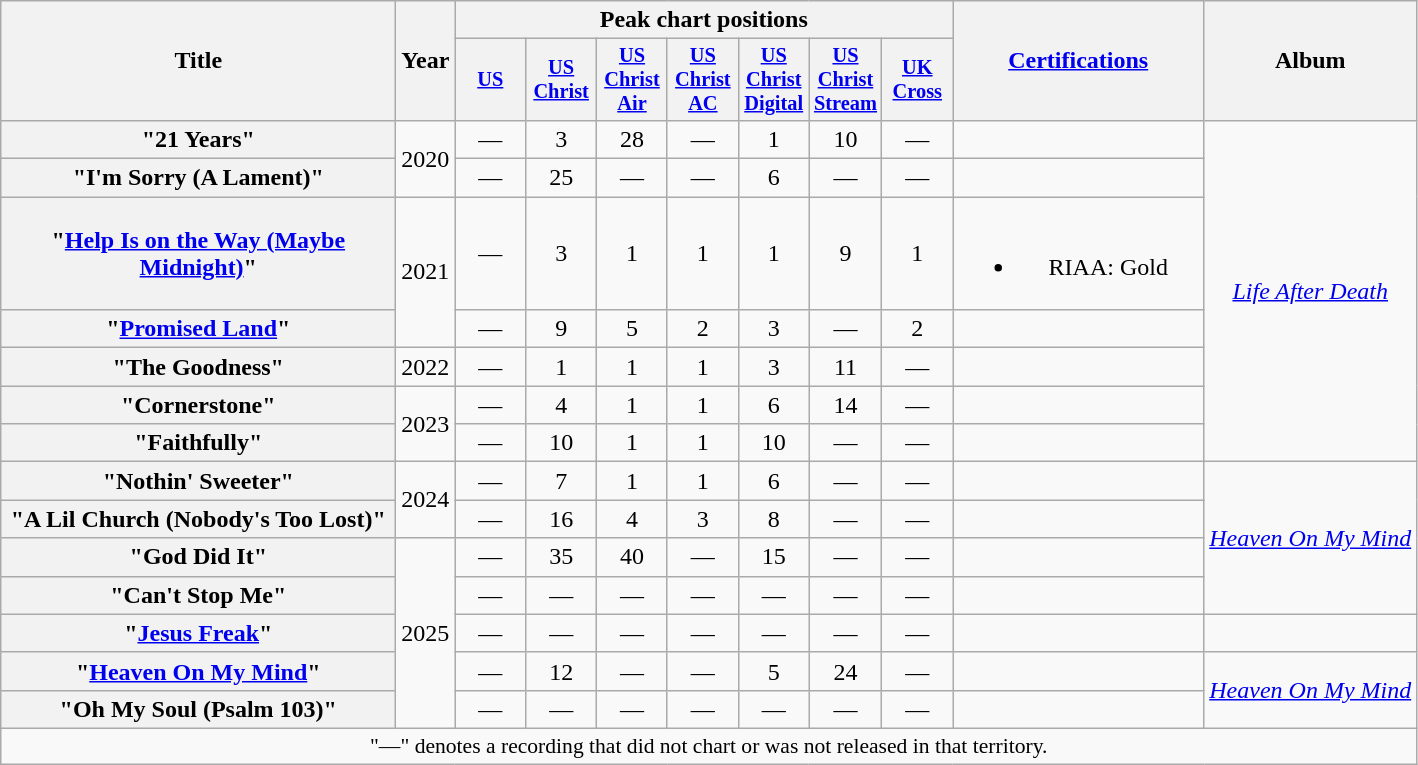<table class="wikitable plainrowheaders" style="text-align:center;">
<tr>
<th rowspan="2" scope="col" style="width:16em;">Title</th>
<th rowspan="2" scope="col">Year</th>
<th colspan="7" scope="col">Peak chart positions</th>
<th rowspan="2" scope="col" style="width:10em;"><a href='#'>Certifications</a></th>
<th rowspan="2" scope="col">Album</th>
</tr>
<tr>
<th scope="col" style="width:3em;font-size:85%;"><a href='#'>US</a><br></th>
<th scope="col" style="width:3em;font-size:85%;"><a href='#'>US<br>Christ</a><br></th>
<th scope="col" style="width:3em;font-size:85%;"><a href='#'>US<br>Christ<br>Air</a><br></th>
<th scope="col" style="width:3em;font-size:85%;"><a href='#'>US<br>Christ<br>AC</a><br></th>
<th scope="col" style="width:3em;font-size:85%;"><a href='#'>US<br>Christ<br>Digital</a><br></th>
<th scope="col" style="width:3em;font-size:85%;"><a href='#'>US<br>Christ<br>Stream</a><br></th>
<th scope="col" style="width:3em;font-size:85%;"><a href='#'>UK<br>Cross</a><br></th>
</tr>
<tr>
<th scope="row">"21 Years"</th>
<td rowspan="2">2020</td>
<td>—</td>
<td>3</td>
<td>28</td>
<td>—</td>
<td>1</td>
<td>10</td>
<td>—</td>
<td></td>
<td rowspan="7"><em><a href='#'>Life After Death</a></em></td>
</tr>
<tr>
<th scope="row">"I'm Sorry (A Lament)"</th>
<td>—</td>
<td>25</td>
<td>—</td>
<td>—</td>
<td>6</td>
<td>—</td>
<td>—</td>
<td></td>
</tr>
<tr>
<th scope="row">"<a href='#'>Help Is on the Way (Maybe Midnight)</a>"</th>
<td rowspan="2">2021</td>
<td>—</td>
<td>3</td>
<td>1</td>
<td>1</td>
<td>1</td>
<td>9</td>
<td>1</td>
<td><br><ul><li>RIAA: Gold</li></ul></td>
</tr>
<tr>
<th scope="row">"<a href='#'>Promised Land</a>"</th>
<td>—</td>
<td>9</td>
<td>5</td>
<td>2</td>
<td>3</td>
<td>—</td>
<td>2</td>
<td></td>
</tr>
<tr>
<th scope="row">"The Goodness"<br></th>
<td>2022</td>
<td>—</td>
<td>1</td>
<td>1</td>
<td>1</td>
<td>3</td>
<td>11</td>
<td>—</td>
<td></td>
</tr>
<tr>
<th scope="row">"Cornerstone"<br></th>
<td rowspan="2">2023</td>
<td>—</td>
<td>4</td>
<td>1</td>
<td>1</td>
<td>6</td>
<td>14</td>
<td>—</td>
<td></td>
</tr>
<tr>
<th scope="row">"Faithfully"</th>
<td>—</td>
<td>10</td>
<td>1</td>
<td>1</td>
<td>10</td>
<td>—</td>
<td>—</td>
<td></td>
</tr>
<tr>
<th scope="row">"Nothin' Sweeter"</th>
<td rowspan="2">2024</td>
<td>—</td>
<td>7</td>
<td>1</td>
<td>1</td>
<td>6</td>
<td>—</td>
<td>—</td>
<td></td>
<td rowspan="4"><em><a href='#'>Heaven On My Mind</a></em></td>
</tr>
<tr>
<th scope="row">"A Lil Church (Nobody's Too Lost)"</th>
<td>—</td>
<td>16</td>
<td>4</td>
<td>3</td>
<td>8</td>
<td>—</td>
<td>—</td>
<td></td>
</tr>
<tr>
<th scope="row">"God Did It"</th>
<td rowspan="5">2025</td>
<td>—</td>
<td>35</td>
<td>40</td>
<td>—</td>
<td>15</td>
<td>—</td>
<td>—</td>
<td></td>
</tr>
<tr>
<th scope="row">"Can't Stop Me"</th>
<td>—</td>
<td>—</td>
<td>—</td>
<td>—</td>
<td>—</td>
<td>—</td>
<td>—</td>
<td></td>
</tr>
<tr>
<th scope="row">"<a href='#'>Jesus Freak</a>"<br></th>
<td>—</td>
<td>—</td>
<td>—</td>
<td>—</td>
<td>—</td>
<td>—</td>
<td>—</td>
<td></td>
<td></td>
</tr>
<tr>
<th scope="row">"<a href='#'>Heaven On My Mind</a>"<br></th>
<td>—</td>
<td>12</td>
<td>—</td>
<td>—</td>
<td>5</td>
<td>24</td>
<td>—</td>
<td></td>
<td rowspan="2"><em><a href='#'>Heaven On My Mind</a></em></td>
</tr>
<tr>
<th scope="row">"Oh My Soul (Psalm 103)"<br></th>
<td>—</td>
<td>—</td>
<td>—</td>
<td>—</td>
<td>—</td>
<td>—</td>
<td>—</td>
</tr>
<tr>
<td colspan="11" style="font-size:90%">"—" denotes a recording that did not chart or was not released in that territory.</td>
</tr>
</table>
